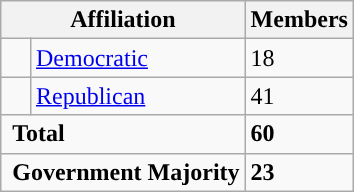<table class="wikitable">
<tr>
<th colspan="2">Affiliation</th>
<th>Members</th>
</tr>
<tr>
<td style="background-color:"> </td>
<td><a href='#'>Democratic</a></td>
<td>18</td>
</tr>
<tr>
<td style="background-color:"> </td>
<td><a href='#'>Republican</a></td>
<td>41</td>
</tr>
<tr>
<td colspan="2" rowspan="1"> <strong>Total</strong></td>
<td><strong>60</strong></td>
</tr>
<tr>
<td colspan="2" rowspan="1"> <strong>Government Majority</strong></td>
<td><strong>23</strong></td>
</tr>
</table>
